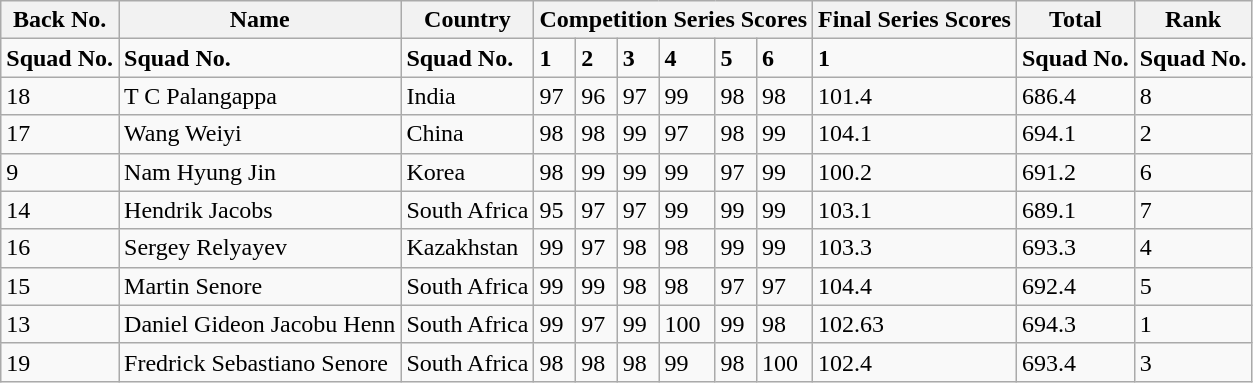<table class="wikitable">
<tr>
<th>Back No.</th>
<th>Name</th>
<th>Country</th>
<th colspan="6">Competition Series Scores</th>
<th>Final Series Scores</th>
<th>Total</th>
<th>Rank</th>
</tr>
<tr>
<td><span><strong>Squad No.</strong></span></td>
<td><span><strong>Squad No.</strong></span></td>
<td><span><strong>Squad No.</strong></span></td>
<td><strong>1</strong></td>
<td><strong>2</strong></td>
<td><strong>3</strong></td>
<td><strong>4</strong></td>
<td><strong>5</strong></td>
<td><strong>6</strong></td>
<td><strong>1</strong></td>
<td><span><strong>Squad No.</strong></span></td>
<td><span><strong>Squad No.</strong></span></td>
</tr>
<tr>
<td>18</td>
<td>T C Palangappa</td>
<td>India</td>
<td>97</td>
<td>96</td>
<td>97</td>
<td>99</td>
<td>98</td>
<td>98</td>
<td>101.4</td>
<td>686.4</td>
<td>8</td>
</tr>
<tr>
<td>17</td>
<td>Wang Weiyi</td>
<td>China</td>
<td>98</td>
<td>98</td>
<td>99</td>
<td>97</td>
<td>98</td>
<td>99</td>
<td>104.1</td>
<td>694.1</td>
<td>2</td>
</tr>
<tr>
<td>9</td>
<td>Nam Hyung Jin</td>
<td>Korea</td>
<td>98</td>
<td>99</td>
<td>99</td>
<td>99</td>
<td>97</td>
<td>99</td>
<td>100.2</td>
<td>691.2</td>
<td>6</td>
</tr>
<tr>
<td>14</td>
<td>Hendrik Jacobs</td>
<td>South Africa</td>
<td>95</td>
<td>97</td>
<td>97</td>
<td>99</td>
<td>99</td>
<td>99</td>
<td>103.1</td>
<td>689.1</td>
<td>7</td>
</tr>
<tr>
<td>16</td>
<td>Sergey Relyayev</td>
<td>Kazakhstan</td>
<td>99</td>
<td>97</td>
<td>98</td>
<td>98</td>
<td>99</td>
<td>99</td>
<td>103.3</td>
<td>693.3</td>
<td>4</td>
</tr>
<tr>
<td>15</td>
<td>Martin Senore</td>
<td>South Africa</td>
<td>99</td>
<td>99</td>
<td>98</td>
<td>98</td>
<td>97</td>
<td>97</td>
<td>104.4</td>
<td>692.4</td>
<td>5</td>
</tr>
<tr>
<td>13</td>
<td>Daniel Gideon Jacobu Henn</td>
<td>South Africa</td>
<td>99</td>
<td>97</td>
<td>99</td>
<td>100</td>
<td>99</td>
<td>98</td>
<td>102.63</td>
<td>694.3</td>
<td>1</td>
</tr>
<tr>
<td>19</td>
<td>Fredrick Sebastiano Senore</td>
<td>South Africa</td>
<td>98</td>
<td>98</td>
<td>98</td>
<td>99</td>
<td>98</td>
<td>100</td>
<td>102.4</td>
<td>693.4</td>
<td>3</td>
</tr>
</table>
